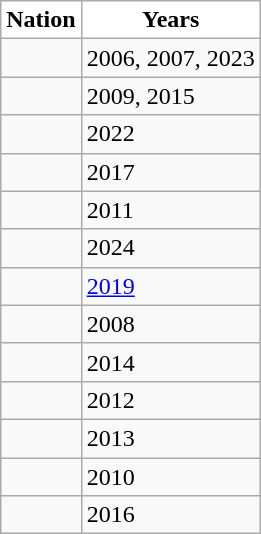<table class="wikitable collapsible">
<tr>
<th style="background:white;">Nation</th>
<th style="background:white;">Years</th>
</tr>
<tr>
<td></td>
<td>2006, 2007, 2023</td>
</tr>
<tr>
<td></td>
<td>2009, 2015</td>
</tr>
<tr>
<td></td>
<td>2022</td>
</tr>
<tr>
<td></td>
<td>2017</td>
</tr>
<tr>
<td></td>
<td>2011</td>
</tr>
<tr>
<td></td>
<td>2024</td>
</tr>
<tr>
<td></td>
<td><a href='#'>2019</a></td>
</tr>
<tr>
<td></td>
<td>2008</td>
</tr>
<tr>
<td></td>
<td>2014</td>
</tr>
<tr>
<td></td>
<td>2012</td>
</tr>
<tr>
<td></td>
<td>2013</td>
</tr>
<tr>
<td></td>
<td>2010</td>
</tr>
<tr>
<td></td>
<td>2016</td>
</tr>
</table>
